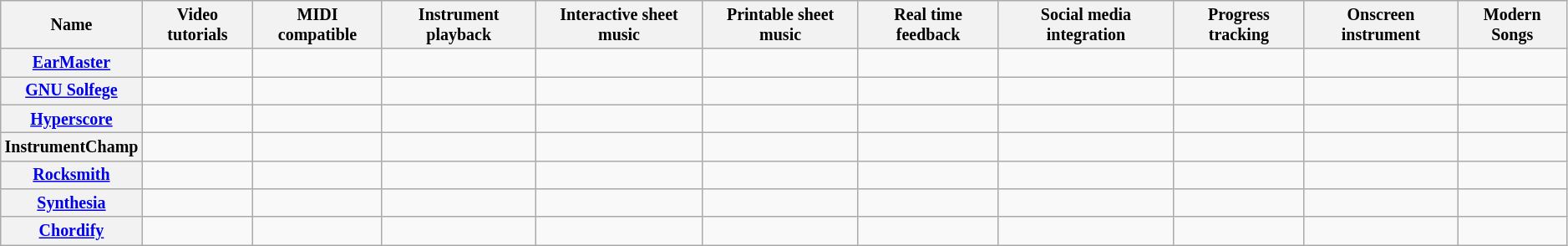<table class="wikitable sortable" style="font-size: smaller; text-align: center; width: auto; table-layout: fixed;">
<tr>
<th>Name</th>
<th>Video tutorials</th>
<th>MIDI compatible</th>
<th>Instrument playback</th>
<th>Interactive sheet music</th>
<th>Printable sheet music</th>
<th>Real time feedback</th>
<th>Social media integration</th>
<th>Progress tracking</th>
<th>Onscreen instrument</th>
<th>Modern Songs</th>
</tr>
<tr>
<th><a href='#'>EarMaster</a></th>
<td></td>
<td></td>
<td></td>
<td></td>
<td></td>
<td></td>
<td></td>
<td></td>
<td></td>
<td></td>
</tr>
<tr>
<th><a href='#'>GNU Solfege</a></th>
<td></td>
<td></td>
<td></td>
<td></td>
<td></td>
<td></td>
<td></td>
<td></td>
<td></td>
<td></td>
</tr>
<tr>
<th><a href='#'>Hyperscore</a></th>
<td></td>
<td></td>
<td></td>
<td></td>
<td></td>
<td></td>
<td></td>
<td></td>
<td></td>
<td></td>
</tr>
<tr>
<th>InstrumentChamp</th>
<td></td>
<td></td>
<td></td>
<td></td>
<td></td>
<td></td>
<td></td>
<td></td>
<td></td>
<td></td>
</tr>
<tr>
<th><a href='#'>Rocksmith</a></th>
<td></td>
<td></td>
<td></td>
<td></td>
<td></td>
<td></td>
<td></td>
<td></td>
<td></td>
<td></td>
</tr>
<tr>
<th><a href='#'>Synthesia</a></th>
<td></td>
<td></td>
<td></td>
<td></td>
<td></td>
<td></td>
<td></td>
<td></td>
<td></td>
<td></td>
</tr>
<tr>
<th><a href='#'>Chordify</a></th>
<td></td>
<td></td>
<td></td>
<td></td>
<td></td>
<td></td>
<td></td>
<td></td>
<td></td>
<td></td>
</tr>
</table>
